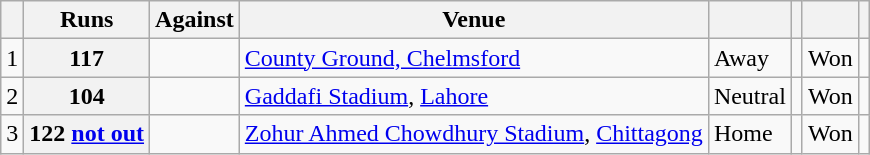<table class="wikitable">
<tr>
<th></th>
<th>Runs</th>
<th>Against</th>
<th>Venue</th>
<th></th>
<th></th>
<th></th>
<th></th>
</tr>
<tr>
<td>1</td>
<th>117</th>
<td></td>
<td><a href='#'>County Ground, Chelmsford</a></td>
<td>Away</td>
<td></td>
<td>Won</td>
<td></td>
</tr>
<tr>
<td>2</td>
<th>104</th>
<td></td>
<td><a href='#'>Gaddafi Stadium</a>, <a href='#'>Lahore</a></td>
<td>Neutral</td>
<td></td>
<td>Won</td>
<td></td>
</tr>
<tr>
<td>3</td>
<th>122 <a href='#'>not out</a></th>
<td></td>
<td><a href='#'>Zohur Ahmed Chowdhury Stadium</a>, <a href='#'>Chittagong</a></td>
<td>Home</td>
<td></td>
<td>Won</td>
<td></td>
</tr>
</table>
